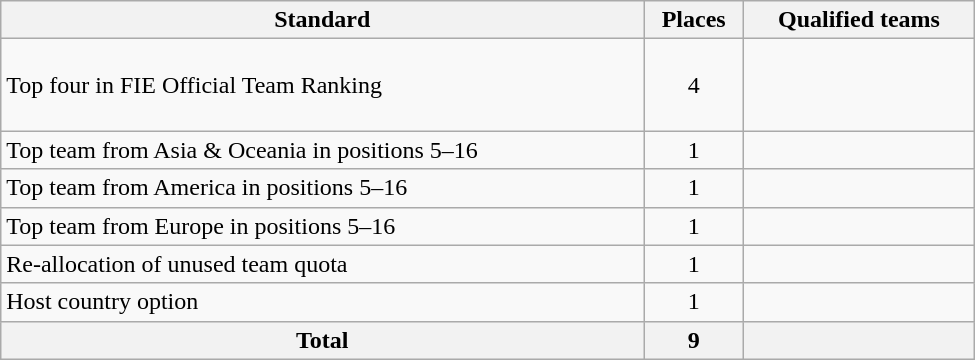<table class="wikitable" width=650>
<tr>
<th>Standard</th>
<th>Places</th>
<th>Qualified teams</th>
</tr>
<tr>
<td>Top four in FIE Official Team Ranking</td>
<td align=center>4</td>
<td><br><br><br></td>
</tr>
<tr>
<td>Top team from Asia & Oceania in positions 5–16</td>
<td align=center>1</td>
<td></td>
</tr>
<tr>
<td>Top team from America in positions 5–16</td>
<td align=center>1</td>
<td></td>
</tr>
<tr>
<td>Top team from Europe in positions 5–16</td>
<td align=center>1</td>
<td></td>
</tr>
<tr>
<td>Re-allocation of unused team quota</td>
<td align=center>1</td>
<td></td>
</tr>
<tr>
<td>Host country option</td>
<td align=center>1</td>
<td></td>
</tr>
<tr>
<th>Total</th>
<th>9</th>
<th></th>
</tr>
</table>
